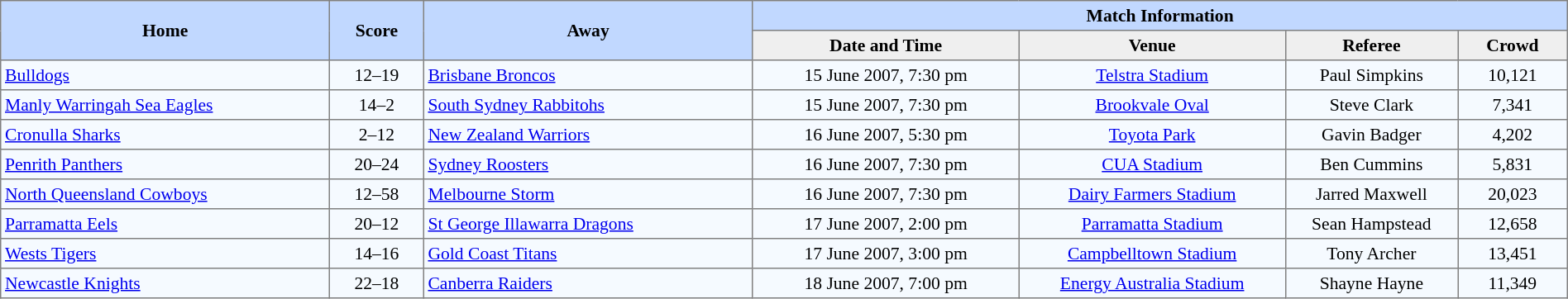<table border=1 style="border-collapse:collapse; font-size:90%; text-align:center;" cellpadding=3 cellspacing=0 width=100%>
<tr bgcolor=#C1D8FF>
<th rowspan=2 width=21%>Home</th>
<th rowspan=2 width=6%>Score</th>
<th rowspan=2 width=21%>Away</th>
<th colspan=6>Match Information</th>
</tr>
<tr bgcolor=#EFEFEF>
<th width=17%>Date and Time</th>
<th width=17%>Venue</th>
<th width=11%>Referee</th>
<th width=7%>Crowd</th>
</tr>
<tr bgcolor=#F5FAFF>
<td align=left> <a href='#'>Bulldogs</a></td>
<td>12–19</td>
<td align=left> <a href='#'>Brisbane Broncos</a></td>
<td>15 June 2007, 7:30 pm</td>
<td><a href='#'>Telstra Stadium</a></td>
<td>Paul Simpkins</td>
<td>10,121</td>
</tr>
<tr bgcolor=#F5FAFF>
<td align=left> <a href='#'>Manly Warringah Sea Eagles</a></td>
<td>14–2</td>
<td align=left> <a href='#'>South Sydney Rabbitohs</a></td>
<td>15 June 2007, 7:30 pm</td>
<td><a href='#'>Brookvale Oval</a></td>
<td>Steve Clark</td>
<td>7,341</td>
</tr>
<tr bgcolor=#F5FAFF>
<td align=left> <a href='#'>Cronulla Sharks</a></td>
<td>2–12</td>
<td align=left> <a href='#'>New Zealand Warriors</a></td>
<td>16 June 2007, 5:30 pm</td>
<td><a href='#'>Toyota Park</a></td>
<td>Gavin Badger</td>
<td>4,202</td>
</tr>
<tr bgcolor=#F5FAFF>
<td align=left> <a href='#'>Penrith Panthers</a></td>
<td>20–24</td>
<td align=left> <a href='#'>Sydney Roosters</a></td>
<td>16 June 2007, 7:30 pm</td>
<td><a href='#'>CUA Stadium</a></td>
<td>Ben Cummins</td>
<td>5,831</td>
</tr>
<tr bgcolor=#F5FAFF>
<td align=left> <a href='#'>North Queensland Cowboys</a></td>
<td>12–58</td>
<td align=left> <a href='#'>Melbourne Storm</a></td>
<td>16 June 2007, 7:30 pm</td>
<td><a href='#'>Dairy Farmers Stadium</a></td>
<td>Jarred Maxwell</td>
<td>20,023</td>
</tr>
<tr bgcolor=#F5FAFF>
<td align=left> <a href='#'>Parramatta Eels</a></td>
<td>20–12</td>
<td align=left> <a href='#'>St George Illawarra Dragons</a></td>
<td>17 June 2007, 2:00 pm</td>
<td><a href='#'>Parramatta Stadium</a></td>
<td>Sean Hampstead</td>
<td>12,658</td>
</tr>
<tr bgcolor=#F5FAFF>
<td align=left> <a href='#'>Wests Tigers</a></td>
<td>14–16</td>
<td align=left> <a href='#'>Gold Coast Titans</a></td>
<td>17 June 2007, 3:00 pm</td>
<td><a href='#'>Campbelltown Stadium</a></td>
<td>Tony Archer</td>
<td>13,451</td>
</tr>
<tr bgcolor=#F5FAFF>
<td align=left> <a href='#'>Newcastle Knights</a></td>
<td>22–18</td>
<td align=left> <a href='#'>Canberra Raiders</a></td>
<td>18 June 2007, 7:00 pm</td>
<td><a href='#'>Energy Australia Stadium</a></td>
<td>Shayne Hayne</td>
<td>11,349</td>
</tr>
</table>
